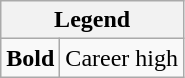<table class="wikitable mw-collapsible mw-collapsed">
<tr>
<th colspan="2">Legend</th>
</tr>
<tr>
<td><strong>Bold</strong></td>
<td>Career high</td>
</tr>
</table>
